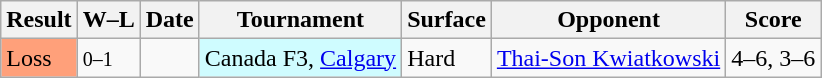<table class="sortable wikitable">
<tr>
<th>Result</th>
<th class="unsortable">W–L</th>
<th>Date</th>
<th>Tournament</th>
<th>Surface</th>
<th>Opponent</th>
<th class="unsortable">Score</th>
</tr>
<tr>
<td style="background:#ffa07a;">Loss</td>
<td><small>0–1</small></td>
<td></td>
<td style="background:#cffcff;">Canada F3, <a href='#'>Calgary</a></td>
<td>Hard</td>
<td> <a href='#'>Thai-Son Kwiatkowski</a></td>
<td>4–6, 3–6</td>
</tr>
</table>
